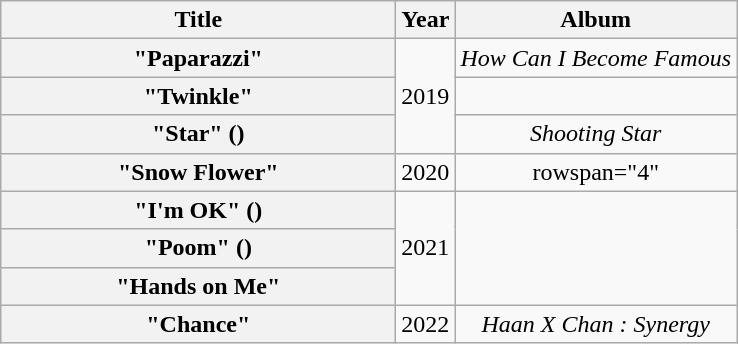<table class="wikitable plainrowheaders" style="text-align:center;" border="1">
<tr>
<th scope="col" style="width:16em;">Title</th>
<th scope="col">Year</th>
<th scope="col">Album</th>
</tr>
<tr>
<th scope="row">"Paparazzi"<br></th>
<td rowspan="3">2019</td>
<td><em>How Can I Become Famous</em></td>
</tr>
<tr>
<th scope="row">"Twinkle"<br></th>
<td></td>
</tr>
<tr>
<th scope="row">"Star" ()<br></th>
<td><em>Shooting Star</em></td>
</tr>
<tr>
<th scope="row">"Snow Flower"<br></th>
<td>2020</td>
<td>rowspan="4" </td>
</tr>
<tr>
<th scope="row">"I'm OK" ()<br></th>
<td rowspan="3">2021</td>
</tr>
<tr>
<th scope="row">"Poom" ()<br></th>
</tr>
<tr>
<th scope="row">"Hands on Me"<br></th>
</tr>
<tr>
<th scope="row">"Chance"<br></th>
<td>2022</td>
<td><em>Haan X Chan : Synergy</em></td>
</tr>
</table>
